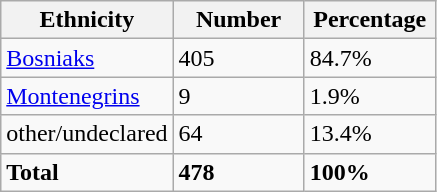<table class="wikitable">
<tr>
<th width="100px">Ethnicity</th>
<th width="80px">Number</th>
<th width="80px">Percentage</th>
</tr>
<tr>
<td><a href='#'>Bosniaks</a></td>
<td>405</td>
<td>84.7%</td>
</tr>
<tr>
<td><a href='#'>Montenegrins</a></td>
<td>9</td>
<td>1.9%</td>
</tr>
<tr>
<td>other/undeclared</td>
<td>64</td>
<td>13.4%</td>
</tr>
<tr>
<td><strong>Total</strong></td>
<td><strong>478</strong></td>
<td><strong>100%</strong></td>
</tr>
</table>
